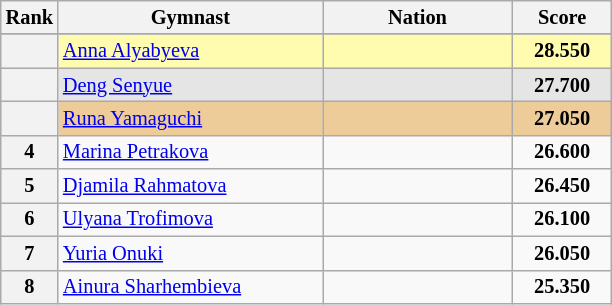<table class="wikitable sortable" style="text-align:center; font-size:85%">
<tr>
<th scope="col" style="width:20px;">Rank</th>
<th ! scope="col" style="width:170px;">Gymnast</th>
<th ! scope="col" style="width:120px;">Nation</th>
<th ! scope="col" style="width:60px;">Score</th>
</tr>
<tr style="background:#fffcaf;">
</tr>
<tr style="background:#fffcaf;">
<th scope=row style="text-align:center"></th>
<td style="text-align:left;"><a href='#'>Anna Alyabyeva</a></td>
<td style="text-align:left;"></td>
<td><strong>28.550</strong></td>
</tr>
<tr style="background:#e5e5e5;">
<th scope=row style="text-align:center"></th>
<td style="text-align:left;"><a href='#'>Deng Senyue</a></td>
<td style="text-align:left;"></td>
<td><strong>27.700</strong></td>
</tr>
<tr style="background:#ec9;">
<th scope=row style="text-align:center"></th>
<td style="text-align:left;"><a href='#'>Runa Yamaguchi</a></td>
<td style="text-align:left;"></td>
<td><strong>27.050</strong></td>
</tr>
<tr>
<th scope=row style="text-align:center">4</th>
<td style="text-align:left;"><a href='#'>Marina Petrakova</a></td>
<td style="text-align:left;"></td>
<td><strong>26.600</strong></td>
</tr>
<tr>
<th scope=row style="text-align:center">5</th>
<td style="text-align:left;"><a href='#'>Djamila Rahmatova</a></td>
<td style="text-align:left;"></td>
<td><strong>26.450</strong></td>
</tr>
<tr>
<th scope=row style="text-align:center">6</th>
<td style="text-align:left;"><a href='#'>Ulyana Trofimova</a></td>
<td style="text-align:left;"></td>
<td><strong>26.100</strong></td>
</tr>
<tr>
<th scope=row style="text-align:center">7</th>
<td style="text-align:left;"><a href='#'>Yuria Onuki</a></td>
<td style="text-align:left;"></td>
<td><strong>26.050</strong></td>
</tr>
<tr>
<th scope=row style="text-align:center">8</th>
<td style="text-align:left;"><a href='#'>Ainura Sharhembieva</a></td>
<td style="text-align:left;"></td>
<td><strong>25.350</strong></td>
</tr>
</table>
